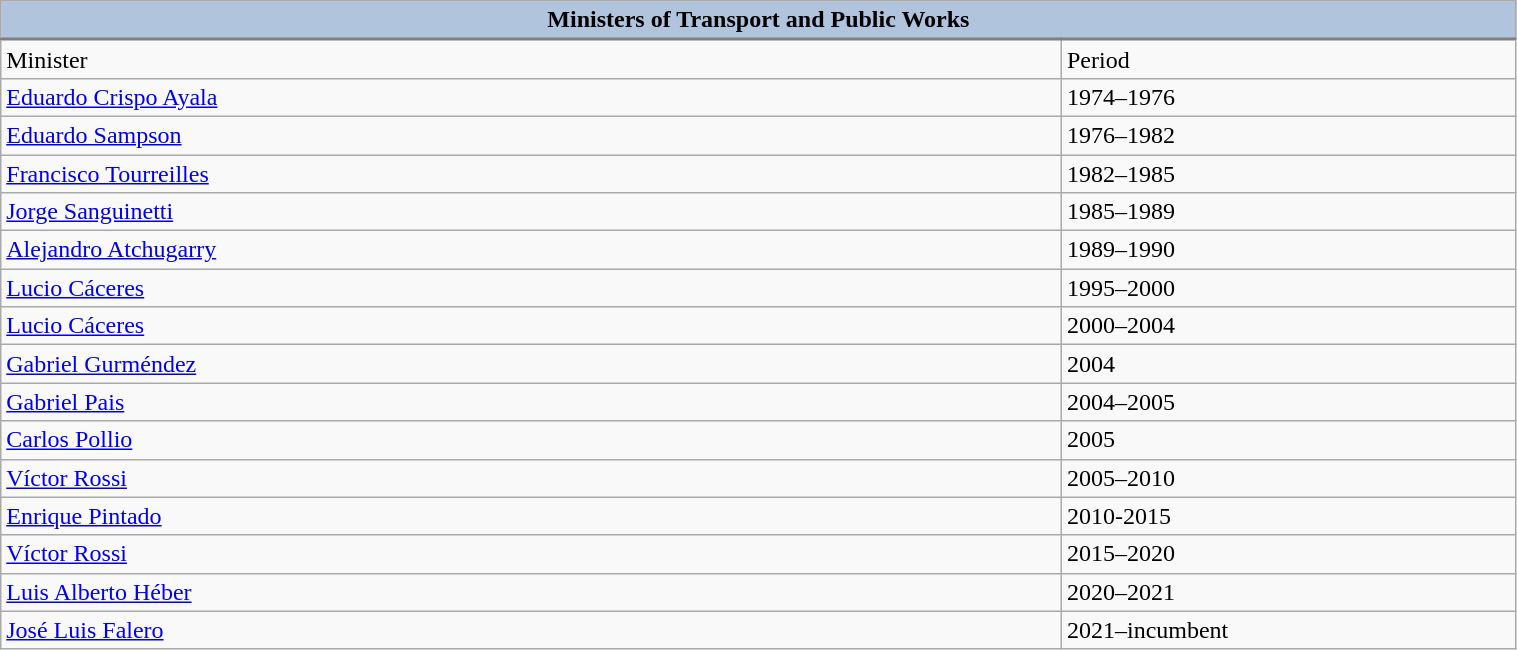<table class="wikitable" width=80%>
<tr>
<td style="text-align:center; border-bottom:2px solid gray;" bgcolor="lightsteelblue" colspan="2"><strong>Ministers of Transport and Public Works</strong></td>
</tr>
<tr>
<td width=70%>Minister</td>
<td>Period</td>
</tr>
<tr>
<td><a href='#'>Eduardo Crispo Ayala</a></td>
<td>1974–1976</td>
</tr>
<tr>
<td><a href='#'>Eduardo Sampson</a></td>
<td>1976–1982</td>
</tr>
<tr>
<td><a href='#'>Francisco Tourreilles</a></td>
<td>1982–1985</td>
</tr>
<tr>
<td><a href='#'>Jorge Sanguinetti</a></td>
<td>1985–1989</td>
</tr>
<tr>
<td><a href='#'>Alejandro Atchugarry</a></td>
<td>1989–1990</td>
</tr>
<tr>
<td><a href='#'>Lucio Cáceres</a></td>
<td>1995–2000</td>
</tr>
<tr>
<td><a href='#'>Lucio Cáceres</a></td>
<td>2000–2004</td>
</tr>
<tr>
<td><a href='#'>Gabriel Gurméndez</a></td>
<td>2004</td>
</tr>
<tr>
<td><a href='#'>Gabriel Pais</a></td>
<td>2004–2005</td>
</tr>
<tr>
<td><a href='#'>Carlos Pollio</a></td>
<td>2005</td>
</tr>
<tr>
<td><a href='#'>Víctor Rossi</a></td>
<td>2005–2010</td>
</tr>
<tr>
<td><a href='#'>Enrique Pintado</a></td>
<td>2010-2015</td>
</tr>
<tr>
<td><a href='#'>Víctor Rossi</a></td>
<td>2015–2020</td>
</tr>
<tr>
<td><a href='#'>Luis Alberto Héber</a></td>
<td>2020–2021</td>
</tr>
<tr>
<td><a href='#'>José Luis Falero</a></td>
<td>2021–incumbent</td>
</tr>
</table>
